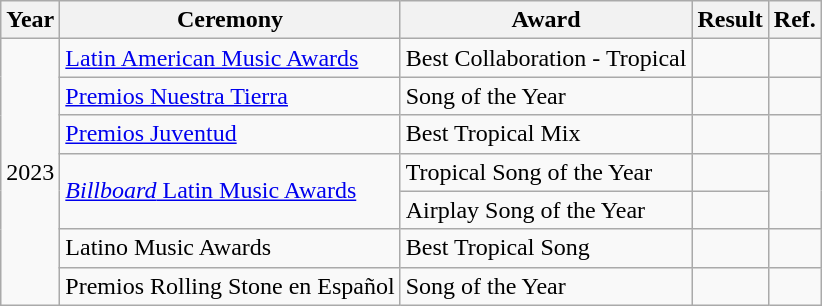<table class="wikitable plainrowheaders">
<tr>
<th scope="col">Year</th>
<th scope="col">Ceremony</th>
<th scope="col">Award</th>
<th scope="col">Result</th>
<th scope="col">Ref.</th>
</tr>
<tr>
<td rowspan="7" scope="row">2023</td>
<td rowspan="1" scope="row"><a href='#'>Latin American Music Awards</a></td>
<td>Best Collaboration - Tropical</td>
<td></td>
<td rowspan="1"></td>
</tr>
<tr>
<td rowspan="1" scope="row"><a href='#'>Premios Nuestra Tierra</a></td>
<td>Song of the Year</td>
<td></td>
<td rowspan="1"></td>
</tr>
<tr>
<td rowspan="1" scope="row"><a href='#'>Premios Juventud</a></td>
<td>Best Tropical Mix</td>
<td></td>
<td rowspan="1"></td>
</tr>
<tr>
<td rowspan="2" scope="row"><a href='#'><em>Billboard</em> Latin Music Awards</a></td>
<td>Tropical Song of the Year</td>
<td></td>
<td rowspan="2"></td>
</tr>
<tr>
<td>Airplay Song of the Year</td>
<td></td>
</tr>
<tr>
<td>Latino Music Awards</td>
<td>Best Tropical Song</td>
<td></td>
<td></td>
</tr>
<tr>
<td>Premios Rolling Stone en Español</td>
<td>Song of the Year</td>
<td></td>
<td></td>
</tr>
</table>
